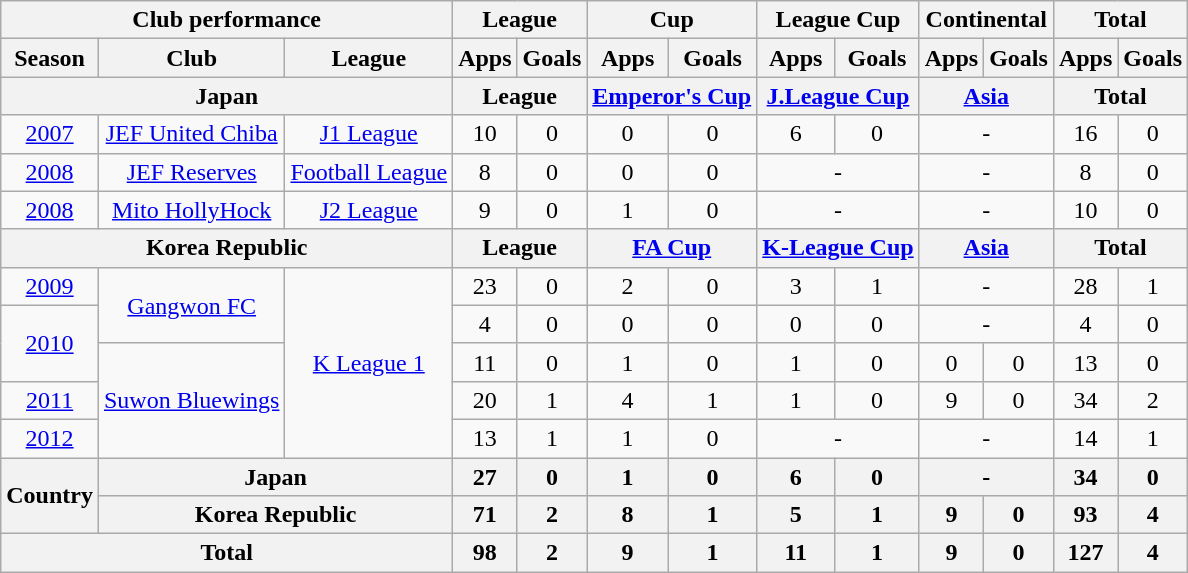<table class="wikitable" style="text-align:center;">
<tr>
<th colspan=3>Club performance</th>
<th colspan=2>League</th>
<th colspan=2>Cup</th>
<th colspan=2>League Cup</th>
<th colspan=2>Continental</th>
<th colspan=2>Total</th>
</tr>
<tr>
<th>Season</th>
<th>Club</th>
<th>League</th>
<th>Apps</th>
<th>Goals</th>
<th>Apps</th>
<th>Goals</th>
<th>Apps</th>
<th>Goals</th>
<th>Apps</th>
<th>Goals</th>
<th>Apps</th>
<th>Goals</th>
</tr>
<tr>
<th colspan=3>Japan</th>
<th colspan=2>League</th>
<th colspan=2><a href='#'>Emperor's Cup</a></th>
<th colspan=2><a href='#'>J.League Cup</a></th>
<th colspan=2><a href='#'>Asia</a></th>
<th colspan=2>Total</th>
</tr>
<tr>
<td><a href='#'>2007</a></td>
<td><a href='#'>JEF United Chiba</a></td>
<td><a href='#'>J1 League</a></td>
<td>10</td>
<td>0</td>
<td>0</td>
<td>0</td>
<td>6</td>
<td>0</td>
<td colspan=2>-</td>
<td>16</td>
<td>0</td>
</tr>
<tr>
<td><a href='#'>2008</a></td>
<td><a href='#'>JEF Reserves</a></td>
<td><a href='#'>Football League</a></td>
<td>8</td>
<td>0</td>
<td>0</td>
<td>0</td>
<td colspan=2>-</td>
<td colspan=2>-</td>
<td>8</td>
<td>0</td>
</tr>
<tr>
<td><a href='#'>2008</a></td>
<td><a href='#'>Mito HollyHock</a></td>
<td><a href='#'>J2 League</a></td>
<td>9</td>
<td>0</td>
<td>1</td>
<td>0</td>
<td colspan=2>-</td>
<td colspan=2>-</td>
<td>10</td>
<td>0</td>
</tr>
<tr>
<th colspan=3>Korea Republic</th>
<th colspan=2>League</th>
<th colspan=2><a href='#'>FA Cup</a></th>
<th colspan=2><a href='#'>K-League Cup</a></th>
<th colspan=2><a href='#'>Asia</a></th>
<th colspan=2>Total</th>
</tr>
<tr>
<td><a href='#'>2009</a></td>
<td rowspan=2><a href='#'>Gangwon FC</a></td>
<td rowspan=5><a href='#'>K League 1</a></td>
<td>23</td>
<td>0</td>
<td>2</td>
<td>0</td>
<td>3</td>
<td>1</td>
<td colspan=2>-</td>
<td>28</td>
<td>1</td>
</tr>
<tr>
<td rowspan=2><a href='#'>2010</a></td>
<td>4</td>
<td>0</td>
<td>0</td>
<td>0</td>
<td>0</td>
<td>0</td>
<td colspan=2>-</td>
<td>4</td>
<td>0</td>
</tr>
<tr>
<td rowspan=3><a href='#'>Suwon Bluewings</a></td>
<td>11</td>
<td>0</td>
<td>1</td>
<td>0</td>
<td>1</td>
<td>0</td>
<td>0</td>
<td>0</td>
<td>13</td>
<td>0</td>
</tr>
<tr>
<td><a href='#'>2011</a></td>
<td>20</td>
<td>1</td>
<td>4</td>
<td>1</td>
<td>1</td>
<td>0</td>
<td>9</td>
<td>0</td>
<td>34</td>
<td>2</td>
</tr>
<tr>
<td><a href='#'>2012</a></td>
<td>13</td>
<td>1</td>
<td>1</td>
<td>0</td>
<td colspan=2>-</td>
<td colspan=2>-</td>
<td>14</td>
<td>1</td>
</tr>
<tr>
<th rowspan=2>Country</th>
<th colspan=2>Japan</th>
<th>27</th>
<th>0</th>
<th>1</th>
<th>0</th>
<th>6</th>
<th>0</th>
<th colspan=2>-</th>
<th>34</th>
<th>0</th>
</tr>
<tr>
<th colspan=2>Korea Republic</th>
<th>71</th>
<th>2</th>
<th>8</th>
<th>1</th>
<th>5</th>
<th>1</th>
<th>9</th>
<th>0</th>
<th>93</th>
<th>4</th>
</tr>
<tr>
<th colspan=3>Total</th>
<th>98</th>
<th>2</th>
<th>9</th>
<th>1</th>
<th>11</th>
<th>1</th>
<th>9</th>
<th>0</th>
<th>127</th>
<th>4</th>
</tr>
</table>
